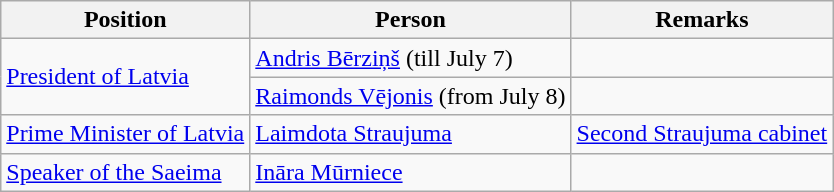<table class="wikitable">
<tr>
<th>Position</th>
<th>Person</th>
<th>Remarks</th>
</tr>
<tr>
<td rowspan=2><a href='#'>President of Latvia</a></td>
<td><a href='#'>Andris Bērziņš</a> (till July 7)</td>
<td></td>
</tr>
<tr>
<td><a href='#'>Raimonds Vējonis</a> (from July 8)</td>
<td></td>
</tr>
<tr>
<td><a href='#'>Prime Minister of Latvia</a></td>
<td><a href='#'>Laimdota Straujuma</a></td>
<td><a href='#'>Second Straujuma cabinet</a></td>
</tr>
<tr>
<td><a href='#'>Speaker of the Saeima</a></td>
<td><a href='#'>Ināra Mūrniece</a></td>
<td></td>
</tr>
</table>
